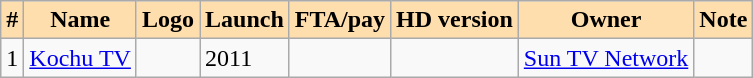<table class="wikitable sortable">
<tr>
<th style="background-color:navajowhite">#</th>
<th style="background-color:navajowhite">Name</th>
<th style="background-color:navajowhite">Logo</th>
<th style="background-color:navajowhite">Launch</th>
<th style="background-color:navajowhite">FTA/pay</th>
<th style="background-color:navajowhite">HD version</th>
<th style="background-color:navajowhite">Owner</th>
<th style="background-color:navajowhite">Note</th>
</tr>
<tr>
<td>1</td>
<td><a href='#'>Kochu TV</a></td>
<td></td>
<td>2011</td>
<td></td>
<td></td>
<td><a href='#'>Sun TV Network</a></td>
<td></td>
</tr>
</table>
